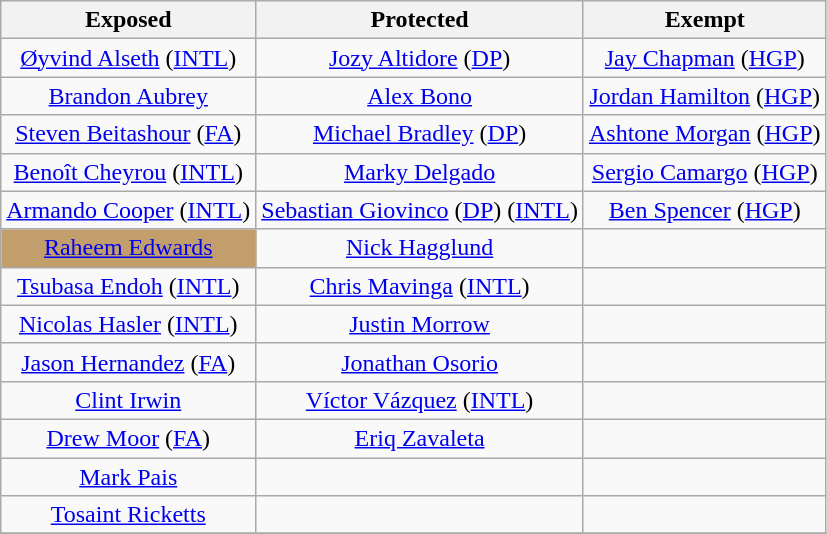<table class="wikitable" style="text-align:center">
<tr>
<th>Exposed</th>
<th>Protected</th>
<th>Exempt</th>
</tr>
<tr>
<td><a href='#'>Øyvind Alseth</a> (<a href='#'>INTL</a>)</td>
<td><a href='#'>Jozy Altidore</a> (<a href='#'>DP</a>)</td>
<td><a href='#'>Jay Chapman</a> (<a href='#'>HGP</a>)</td>
</tr>
<tr>
<td><a href='#'>Brandon Aubrey</a></td>
<td><a href='#'>Alex Bono</a></td>
<td><a href='#'>Jordan Hamilton</a> (<a href='#'>HGP</a>)</td>
</tr>
<tr>
<td><a href='#'>Steven Beitashour</a> (<a href='#'>FA</a>)</td>
<td><a href='#'>Michael Bradley</a> (<a href='#'>DP</a>)</td>
<td><a href='#'>Ashtone Morgan</a> (<a href='#'>HGP</a>)</td>
</tr>
<tr>
<td><a href='#'>Benoît Cheyrou</a> (<a href='#'>INTL</a>)</td>
<td><a href='#'>Marky Delgado</a></td>
<td><a href='#'>Sergio Camargo</a> (<a href='#'>HGP</a>)</td>
</tr>
<tr>
<td><a href='#'>Armando Cooper</a> (<a href='#'>INTL</a>)</td>
<td><a href='#'>Sebastian Giovinco</a> (<a href='#'>DP</a>) (<a href='#'>INTL</a>)</td>
<td><a href='#'>Ben Spencer</a> (<a href='#'>HGP</a>)</td>
</tr>
<tr>
<td style="background: #C39E6D"><a href='#'>Raheem Edwards</a></td>
<td><a href='#'>Nick Hagglund</a></td>
<td></td>
</tr>
<tr>
<td><a href='#'>Tsubasa Endoh</a> (<a href='#'>INTL</a>)</td>
<td><a href='#'>Chris Mavinga</a> (<a href='#'>INTL</a>)</td>
<td></td>
</tr>
<tr>
<td><a href='#'>Nicolas Hasler</a> (<a href='#'>INTL</a>)</td>
<td><a href='#'>Justin Morrow</a></td>
<td></td>
</tr>
<tr>
<td><a href='#'>Jason Hernandez</a> (<a href='#'>FA</a>)</td>
<td><a href='#'>Jonathan Osorio</a></td>
<td></td>
</tr>
<tr>
<td><a href='#'>Clint Irwin</a></td>
<td><a href='#'>Víctor Vázquez</a> (<a href='#'>INTL</a>)</td>
<td></td>
</tr>
<tr>
<td><a href='#'>Drew Moor</a> (<a href='#'>FA</a>)</td>
<td><a href='#'>Eriq Zavaleta</a></td>
<td></td>
</tr>
<tr>
<td><a href='#'>Mark Pais</a></td>
<td></td>
<td></td>
</tr>
<tr>
<td><a href='#'>Tosaint Ricketts</a></td>
<td></td>
<td></td>
</tr>
<tr>
</tr>
</table>
